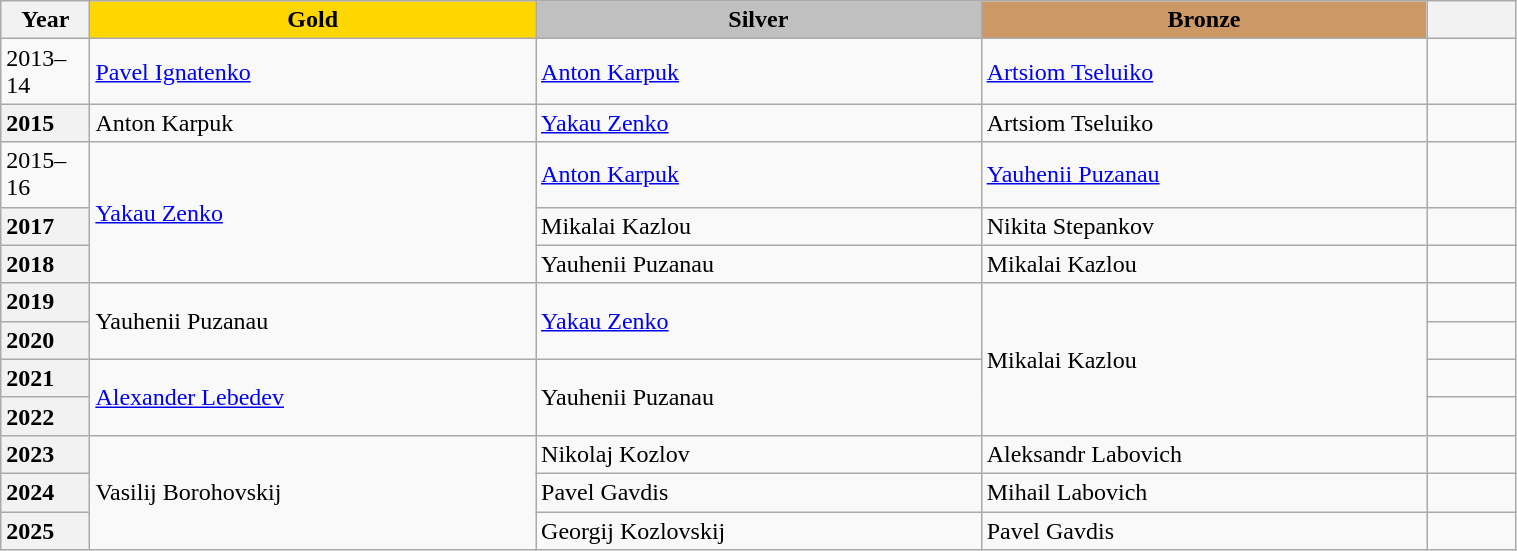<table class="wikitable unsortable" style="text-align:left; width:80%">
<tr>
<th scope="col" style="text-align:center; width:5%">Year</th>
<td scope="col" style="text-align:center; width:25%; background:gold"><strong>Gold</strong></td>
<td scope="col" style="text-align:center; width:25%; background:silver"><strong>Silver</strong></td>
<td scope="col" style="text-align:center; width:25%; background:#c96"><strong>Bronze</strong></td>
<th scope="col" style="text-align:center; width:5%"></th>
</tr>
<tr>
<td>2013–14</td>
<td><a href='#'>Pavel Ignatenko</a></td>
<td><a href='#'>Anton Karpuk</a></td>
<td><a href='#'>Artsiom Tseluiko</a></td>
<td></td>
</tr>
<tr>
<th scope="row" style="text-align:left">2015</th>
<td>Anton Karpuk</td>
<td><a href='#'>Yakau Zenko</a></td>
<td>Artsiom Tseluiko</td>
<td></td>
</tr>
<tr>
<td>2015–16</td>
<td rowspan="3"><a href='#'>Yakau Zenko</a></td>
<td><a href='#'>Anton Karpuk</a></td>
<td><a href='#'>Yauhenii Puzanau</a></td>
<td></td>
</tr>
<tr>
<th scope="row" style="text-align:left">2017</th>
<td>Mikalai Kazlou</td>
<td>Nikita Stepankov</td>
<td></td>
</tr>
<tr>
<th scope="row" style="text-align:left">2018</th>
<td>Yauhenii Puzanau</td>
<td>Mikalai Kazlou</td>
<td></td>
</tr>
<tr>
<th scope="row" style="text-align:left">2019</th>
<td rowspan="2">Yauhenii Puzanau</td>
<td rowspan="2"><a href='#'>Yakau Zenko</a></td>
<td rowspan="4">Mikalai Kazlou</td>
<td></td>
</tr>
<tr>
<th scope="row" style="text-align:left">2020</th>
<td></td>
</tr>
<tr>
<th scope="row" style="text-align:left">2021</th>
<td rowspan="2"><a href='#'>Alexander Lebedev</a></td>
<td rowspan="2">Yauhenii Puzanau</td>
<td></td>
</tr>
<tr>
<th scope="row" style="text-align:left">2022</th>
<td></td>
</tr>
<tr>
<th scope="row" style="text-align:left">2023</th>
<td rowspan="3">Vasilij Borohovskij</td>
<td>Nikolaj Kozlov</td>
<td>Aleksandr Labovich</td>
<td></td>
</tr>
<tr>
<th scope="row" style="text-align:left">2024</th>
<td>Pavel Gavdis</td>
<td>Mihail Labovich</td>
<td></td>
</tr>
<tr>
<th scope="row" style="text-align:left">2025</th>
<td>Georgij Kozlovskij</td>
<td>Pavel Gavdis</td>
<td></td>
</tr>
</table>
